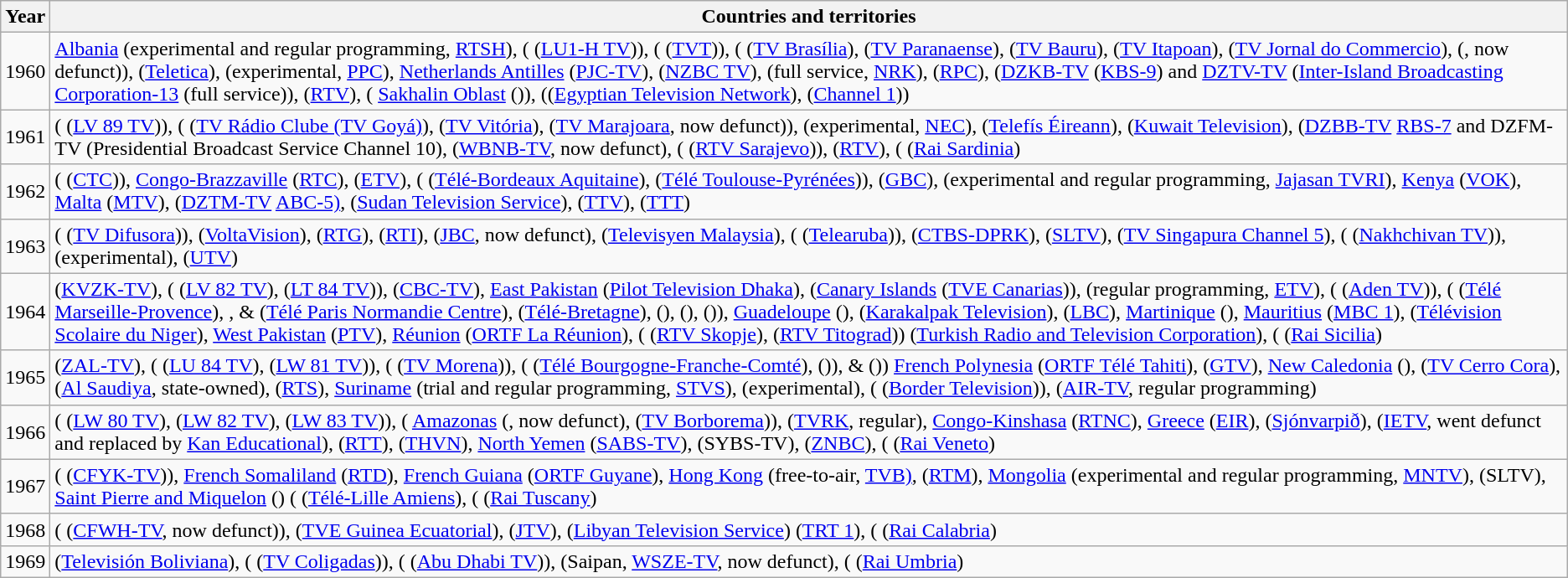<table class="wikitable">
<tr>
<th>Year</th>
<th>Countries and territories</th>
</tr>
<tr>
<td>1960</td>
<td> <a href='#'>Albania</a> (experimental and regular programming, <a href='#'>RTSH</a>),  ( (<a href='#'>LU1-H TV</a>)),  ( (<a href='#'>TVT</a>)),  ( (<a href='#'>TV Brasília</a>),  (<a href='#'>TV Paranaense</a>),  (<a href='#'>TV Bauru</a>),  (<a href='#'>TV Itapoan</a>),  (<a href='#'>TV Jornal do Commercio</a>),  (, now defunct)),  (<a href='#'>Teletica</a>),  (experimental, <a href='#'>PPC</a>),  <a href='#'>Netherlands Antilles</a> (<a href='#'>PJC-TV</a>),  (<a href='#'>NZBC TV</a>),  (full service, <a href='#'>NRK</a>),  (<a href='#'>RPC</a>),  (<a href='#'>DZKB-TV</a> (<a href='#'>KBS-9</a>) and <a href='#'>DZTV-TV</a> (<a href='#'>Inter-Island Broadcasting Corporation-13</a> (full service)),  (<a href='#'>RTV</a>),  ( <a href='#'>Sakhalin Oblast</a> ()),  ((<a href='#'>Egyptian Television Network</a>),  (<a href='#'>Channel 1</a>))</td>
</tr>
<tr>
<td>1961</td>
<td> ( (<a href='#'>LV 89 TV</a>)),  ( (<a href='#'>TV Rádio Clube (TV Goyá)</a>),  (<a href='#'>TV Vitória</a>),  (<a href='#'>TV Marajoara</a>, now defunct)),  (experimental, <a href='#'>NEC</a>),  (<a href='#'>Telefís Éireann</a>),  (<a href='#'>Kuwait Television</a>),  (<a href='#'>DZBB-TV</a> <a href='#'>RBS-7</a> and DZFM-TV (Presidential Broadcast Service Channel 10),  (<a href='#'>WBNB-TV</a>, now defunct),  ( (<a href='#'>RTV Sarajevo</a>)),  (<a href='#'>RTV</a>),  ( (<a href='#'>Rai Sardinia</a>)</td>
</tr>
<tr>
<td>1962</td>
<td> ( (<a href='#'>CTC</a>)),  <a href='#'>Congo-Brazzaville</a> (<a href='#'>RTC</a>),  (<a href='#'>ETV</a>),  ( (<a href='#'>Télé-Bordeaux Aquitaine</a>),  (<a href='#'>Télé Toulouse-Pyrénées</a>)),  (<a href='#'>GBC</a>),  (experimental and regular programming, <a href='#'>Jajasan TVRI</a>),  <a href='#'>Kenya</a> (<a href='#'>VOK</a>),  <a href='#'>Malta</a> (<a href='#'>MTV</a>),  (<a href='#'>DZTM-TV</a> <a href='#'>ABC-5)</a>,  (<a href='#'>Sudan Television Service</a>),  (<a href='#'>TTV</a>),  (<a href='#'>TTT</a>)</td>
</tr>
<tr>
<td>1963</td>
<td> ( (<a href='#'>TV Difusora</a>)),  (<a href='#'>VoltaVision</a>),  (<a href='#'>RTG</a>),  (<a href='#'>RTI</a>),  (<a href='#'>JBC</a>, now defunct),  (<a href='#'>Televisyen Malaysia</a>),  ( (<a href='#'>Telearuba</a>)),  (<a href='#'>CTBS-DPRK</a>),  (<a href='#'>SLTV</a>),  (<a href='#'>TV Singapura Channel 5</a>),  ( (<a href='#'>Nakhchivan TV</a>)),  (experimental),  (<a href='#'>UTV</a>)</td>
</tr>
<tr>
<td>1964</td>
<td> (<a href='#'>KVZK-TV</a>),  ( (<a href='#'>LV 82 TV</a>),  (<a href='#'>LT 84 TV</a>)),  (<a href='#'>CBC-TV</a>),  <a href='#'>East Pakistan</a> (<a href='#'>Pilot Television Dhaka</a>),  (<a href='#'>Canary Islands</a> (<a href='#'>TVE Canarias</a>)),  (regular programming, <a href='#'>ETV</a>),  ( (<a href='#'>Aden TV</a>)),  ( (<a href='#'>Télé Marseille-Provence</a>), ,  &  (<a href='#'>Télé Paris Normandie Centre</a>),  (<a href='#'>Télé-Bretagne</a>),  (),  (),  ()),  <a href='#'>Guadeloupe</a> (),  (<a href='#'>Karakalpak Television</a>),  (<a href='#'>LBC</a>),  <a href='#'>Martinique</a> (),  <a href='#'>Mauritius</a> (<a href='#'>MBC 1</a>),  (<a href='#'>Télévision Scolaire du Niger</a>),  <a href='#'>West Pakistan</a> (<a href='#'>PTV</a>),  <a href='#'>Réunion</a> (<a href='#'>ORTF La Réunion</a>),  ( (<a href='#'>RTV Skopje</a>),  (<a href='#'>RTV Titograd</a>))  (<a href='#'>Turkish Radio and Television Corporation</a>),  ( (<a href='#'>Rai Sicilia</a>)</td>
</tr>
<tr>
<td>1965</td>
<td> (<a href='#'>ZAL-TV</a>),  ( (<a href='#'>LU 84 TV</a>),  (<a href='#'>LW 81 TV</a>)),  ( (<a href='#'>TV Morena</a>)),  ( (<a href='#'>Télé Bourgogne-Franche-Comté</a>),  ()),  &  ())  <a href='#'>French Polynesia</a> (<a href='#'>ORTF Télé Tahiti</a>),  (<a href='#'>GTV</a>),  <a href='#'>New Caledonia</a> (),  (<a href='#'>TV Cerro Cora</a>),  (<a href='#'>Al Saudiya</a>, state-owned),  (<a href='#'>RTS</a>),  <a href='#'>Suriname</a> (trial and regular programming, <a href='#'>STVS</a>),  (experimental),  ( (<a href='#'>Border Television</a>)),  (<a href='#'>AIR-TV</a>, regular programming)</td>
</tr>
<tr>
<td>1966</td>
<td> ( (<a href='#'>LW 80 TV</a>),  (<a href='#'>LW 82 TV</a>),  (<a href='#'>LW 83 TV</a>)),  ( <a href='#'>Amazonas</a> (, now defunct),  (<a href='#'>TV Borborema</a>)),  (<a href='#'>TVRK</a>, regular),  <a href='#'>Congo-Kinshasa</a> (<a href='#'>RTNC</a>),  <a href='#'>Greece</a> (<a href='#'>EIR</a>),  (<a href='#'>Sjónvarpið</a>),  (<a href='#'>IETV</a>, went defunct and replaced by <a href='#'>Kan Educational</a>),  (<a href='#'>RTT</a>),  (<a href='#'>THVN</a>),  <a href='#'>North Yemen</a> (<a href='#'>SABS-TV</a>),  (SYBS-TV),  (<a href='#'>ZNBC</a>),  ( (<a href='#'>Rai Veneto</a>)</td>
</tr>
<tr>
<td>1967</td>
<td> ( (<a href='#'>CFYK-TV</a>)),  <a href='#'>French Somaliland</a> (<a href='#'>RTD</a>),  <a href='#'>French Guiana</a> (<a href='#'>ORTF Guyane</a>),  <a href='#'>Hong Kong</a> (free-to-air, <a href='#'>TVB)</a>,  (<a href='#'>RTM</a>),  <a href='#'>Mongolia</a> (experimental and regular programming, <a href='#'>MNTV</a>),  (SLTV),  <a href='#'>Saint Pierre and Miquelon</a> ()  ( (<a href='#'>Télé-Lille Amiens</a>),  ( (<a href='#'>Rai Tuscany</a>)</td>
</tr>
<tr>
<td>1968</td>
<td> ( (<a href='#'>CFWH-TV</a>, now defunct)),  (<a href='#'>TVE Guinea Ecuatorial</a>),  (<a href='#'>JTV</a>),  (<a href='#'>Libyan Television Service</a>)  (<a href='#'>TRT 1</a>),  ( (<a href='#'>Rai Calabria</a>)</td>
</tr>
<tr>
<td>1969</td>
<td> (<a href='#'>Televisión Boliviana</a>),  ( (<a href='#'>TV Coligadas</a>)),  ( (<a href='#'>Abu Dhabi TV</a>)),  (Saipan, <a href='#'>WSZE-TV</a>, now defunct),  ( (<a href='#'>Rai Umbria</a>)</td>
</tr>
</table>
